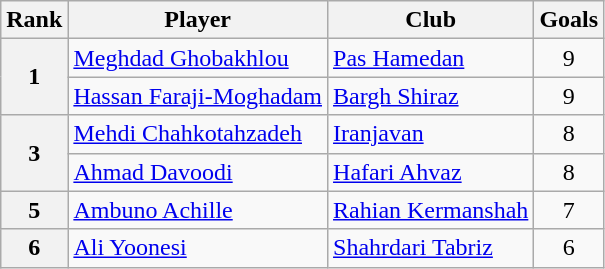<table class="wikitable" style="text-align:center">
<tr>
<th>Rank</th>
<th>Player</th>
<th>Club</th>
<th>Goals</th>
</tr>
<tr>
<th rowspan="2">1</th>
<td align="left"> <a href='#'>Meghdad Ghobakhlou</a></td>
<td align="left"><a href='#'>Pas Hamedan</a></td>
<td>9</td>
</tr>
<tr>
<td align="left"> <a href='#'>Hassan Faraji-Moghadam</a></td>
<td align="left"><a href='#'>Bargh Shiraz</a></td>
<td>9</td>
</tr>
<tr>
<th rowspan="2">3</th>
<td align="left"> <a href='#'>Mehdi Chahkotahzadeh</a></td>
<td align="left"><a href='#'>Iranjavan</a></td>
<td>8</td>
</tr>
<tr>
<td align="left"> <a href='#'>Ahmad Davoodi</a></td>
<td align="left"><a href='#'>Hafari Ahvaz</a></td>
<td>8</td>
</tr>
<tr>
<th rowspan="1">5</th>
<td align="left"> <a href='#'>Ambuno Achille</a></td>
<td align="left"><a href='#'>Rahian Kermanshah</a></td>
<td>7</td>
</tr>
<tr>
<th rowspan="1">6</th>
<td align="left"> <a href='#'>Ali Yoonesi</a></td>
<td align="left"><a href='#'>Shahrdari Tabriz</a></td>
<td>6</td>
</tr>
</table>
